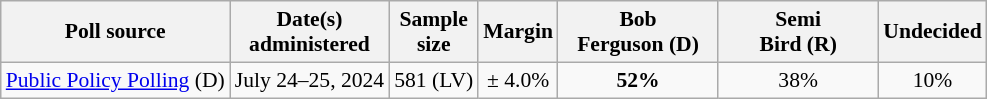<table class="wikitable" style="font-size:90%;text-align:center;">
<tr>
<th>Poll source</th>
<th>Date(s)<br>administered</th>
<th>Sample<br>size</th>
<th>Margin<br></th>
<th style="width:100px;">Bob<br>Ferguson (D)</th>
<th style="width:100px;">Semi<br>Bird (R)</th>
<th>Undecided</th>
</tr>
<tr>
<td style="text-align:left;"><a href='#'>Public Policy Polling</a> (D)</td>
<td data-sort-value="2024-02-16">July 24–25, 2024</td>
<td>581 (LV)</td>
<td>± 4.0%</td>
<td><strong>52%</strong></td>
<td>38%</td>
<td>10%</td>
</tr>
</table>
